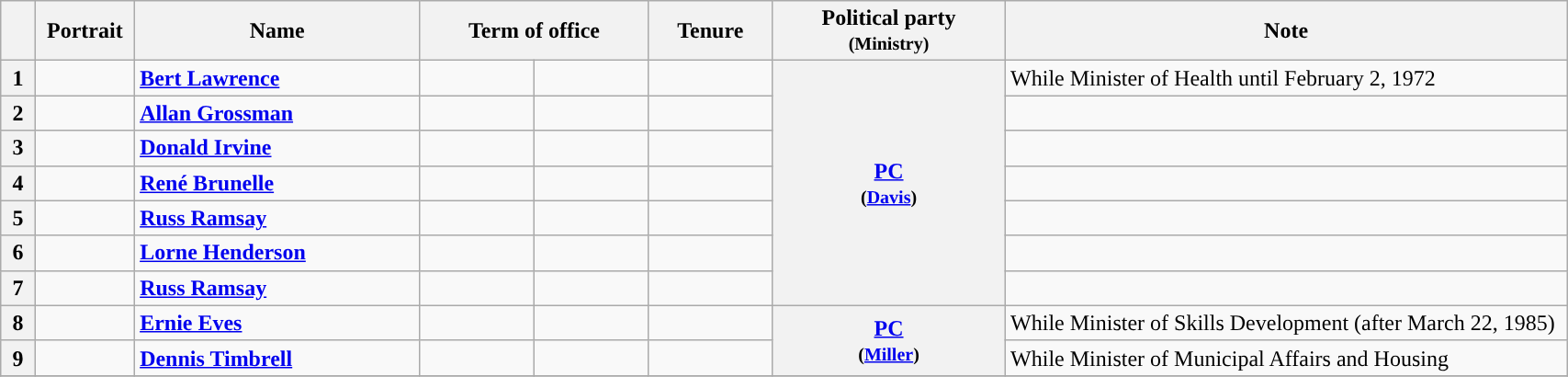<table class="wikitable" style="width: 90%">
<tr>
<th></th>
<th style="width: 65px;">Portrait</th>
<th>Name</th>
<th colspan=2>Term of office</th>
<th>Tenure</th>
<th>Political party<br><small>(Ministry)</small></th>
<th style="width: 400px;">Note</th>
</tr>
<tr>
<th style="background:">1</th>
<td></td>
<td><strong><a href='#'>Bert Lawrence</a></strong></td>
<td></td>
<td></td>
<td></td>
<th rowspan=7; style="background:"><a href='#'>PC</a><br><small>(<a href='#'>Davis</a>)</small></th>
<td>While Minister of Health until February 2, 1972</td>
</tr>
<tr>
<th style="background:">2</th>
<td></td>
<td><strong><a href='#'>Allan Grossman</a></strong></td>
<td></td>
<td></td>
<td></td>
<td></td>
</tr>
<tr>
<th style="background:">3</th>
<td></td>
<td><strong><a href='#'>Donald Irvine</a></strong></td>
<td></td>
<td></td>
<td></td>
<td></td>
</tr>
<tr>
<th style="background:">4</th>
<td></td>
<td><strong><a href='#'>René Brunelle</a></strong></td>
<td></td>
<td></td>
<td></td>
<td></td>
</tr>
<tr>
<th style="background:">5</th>
<td></td>
<td><strong><a href='#'>Russ Ramsay</a></strong></td>
<td></td>
<td></td>
<td></td>
<td></td>
</tr>
<tr>
<th style="background:">6</th>
<td></td>
<td><strong><a href='#'>Lorne Henderson</a></strong></td>
<td></td>
<td></td>
<td></td>
<td></td>
</tr>
<tr>
<th style="background:">7</th>
<td></td>
<td><strong><a href='#'>Russ Ramsay</a></strong></td>
<td></td>
<td></td>
<td></td>
<td></td>
</tr>
<tr>
<th style="background:">8</th>
<td></td>
<td><strong><a href='#'>Ernie Eves</a></strong></td>
<td></td>
<td></td>
<td></td>
<th rowspan=2; style="background:"><a href='#'>PC</a><br><small>(<a href='#'>Miller</a>)</small></th>
<td>While Minister of Skills Development (after March 22, 1985)</td>
</tr>
<tr>
<th style="background:">9</th>
<td></td>
<td><strong><a href='#'>Dennis Timbrell</a></strong></td>
<td></td>
<td></td>
<td></td>
<td>While Minister of Municipal Affairs and Housing</td>
</tr>
<tr>
</tr>
</table>
